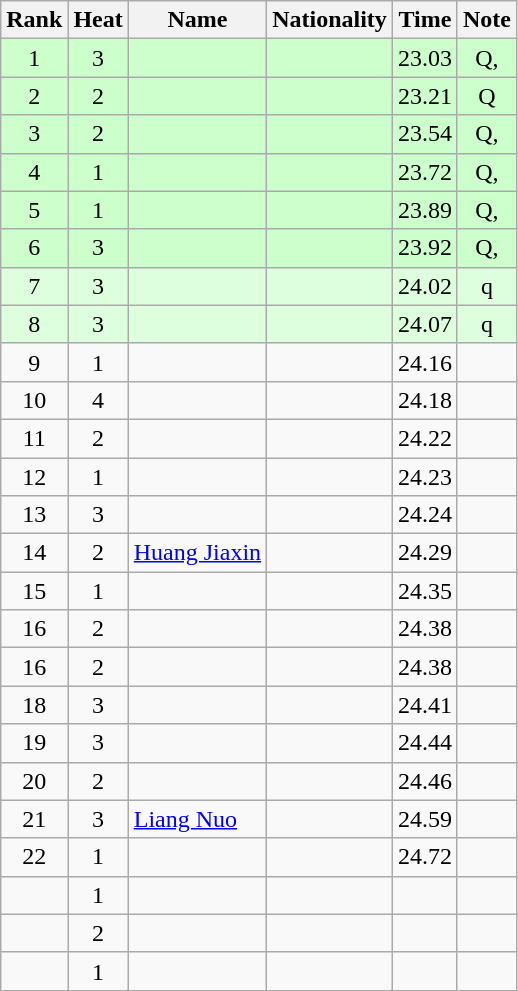<table class="wikitable sortable" style="text-align:center">
<tr>
<th>Rank</th>
<th>Heat</th>
<th>Name</th>
<th>Nationality</th>
<th>Time</th>
<th>Note</th>
</tr>
<tr bgcolor=ccffcc>
<td>1</td>
<td>3</td>
<td align=left></td>
<td align=left></td>
<td>23.03</td>
<td>Q, </td>
</tr>
<tr bgcolor=ccffcc>
<td>2</td>
<td>2</td>
<td align=left></td>
<td align=left></td>
<td>23.21</td>
<td>Q</td>
</tr>
<tr bgcolor=ccffcc>
<td>3</td>
<td>2</td>
<td align=left></td>
<td align=left></td>
<td>23.54</td>
<td>Q, </td>
</tr>
<tr bgcolor=ccffcc>
<td>4</td>
<td>1</td>
<td align=left></td>
<td align=left></td>
<td>23.72</td>
<td>Q, </td>
</tr>
<tr bgcolor=ccffcc>
<td>5</td>
<td>1</td>
<td align=left></td>
<td align=left></td>
<td>23.89</td>
<td>Q, </td>
</tr>
<tr bgcolor=ccffcc>
<td>6</td>
<td>3</td>
<td align=left></td>
<td align=left></td>
<td>23.92</td>
<td>Q, </td>
</tr>
<tr bgcolor=ddffdd>
<td>7</td>
<td>3</td>
<td align=left></td>
<td align=left></td>
<td>24.02</td>
<td>q</td>
</tr>
<tr bgcolor=ddffdd>
<td>8</td>
<td>3</td>
<td align=left></td>
<td align=left></td>
<td>24.07</td>
<td>q</td>
</tr>
<tr>
<td>9</td>
<td>1</td>
<td align=left></td>
<td align=left></td>
<td>24.16</td>
<td></td>
</tr>
<tr>
<td>10</td>
<td>4</td>
<td align=left></td>
<td align=left></td>
<td>24.18</td>
<td></td>
</tr>
<tr>
<td>11</td>
<td>2</td>
<td align=left></td>
<td align=left></td>
<td>24.22</td>
<td></td>
</tr>
<tr>
<td>12</td>
<td>1</td>
<td align=left></td>
<td align=left></td>
<td>24.23</td>
<td></td>
</tr>
<tr>
<td>13</td>
<td>3</td>
<td align=left></td>
<td align=left></td>
<td>24.24</td>
<td></td>
</tr>
<tr>
<td>14</td>
<td>2</td>
<td align=left><a href='#'>Huang Jiaxin</a></td>
<td align=left></td>
<td>24.29</td>
<td></td>
</tr>
<tr>
<td>15</td>
<td>1</td>
<td align=left></td>
<td align=left></td>
<td>24.35</td>
<td></td>
</tr>
<tr>
<td>16</td>
<td>2</td>
<td align=left></td>
<td align=left></td>
<td>24.38</td>
<td></td>
</tr>
<tr>
<td>16</td>
<td>2</td>
<td align=left></td>
<td align=left></td>
<td>24.38</td>
<td></td>
</tr>
<tr>
<td>18</td>
<td>3</td>
<td align=left></td>
<td align=left></td>
<td>24.41</td>
<td></td>
</tr>
<tr>
<td>19</td>
<td>3</td>
<td align=left></td>
<td align=left></td>
<td>24.44</td>
<td></td>
</tr>
<tr>
<td>20</td>
<td>2</td>
<td align=left></td>
<td align=left></td>
<td>24.46</td>
<td></td>
</tr>
<tr>
<td>21</td>
<td>3</td>
<td align=left><a href='#'>Liang Nuo</a></td>
<td align=left></td>
<td>24.59</td>
<td></td>
</tr>
<tr>
<td>22</td>
<td>1</td>
<td align=left></td>
<td align=left></td>
<td>24.72</td>
<td></td>
</tr>
<tr>
<td></td>
<td>1</td>
<td align=left></td>
<td align=left></td>
<td></td>
<td></td>
</tr>
<tr>
<td></td>
<td>2</td>
<td align=left></td>
<td align=left></td>
<td></td>
<td></td>
</tr>
<tr>
<td></td>
<td>1</td>
<td align=left></td>
<td align=left></td>
<td></td>
<td></td>
</tr>
</table>
